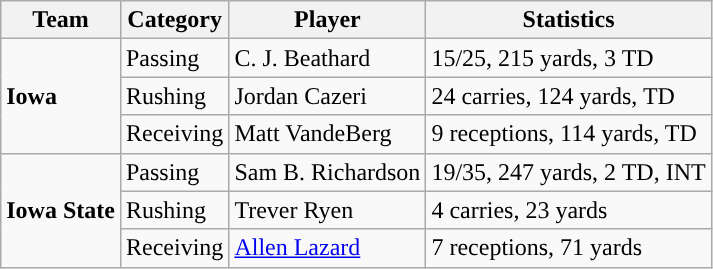<table class="wikitable" style="float: left;">
<tr>
<th>Team</th>
<th>Category</th>
<th>Player</th>
<th>Statistics</th>
</tr>
<tr>
<td rowspan=3><strong>Iowa</strong></td>
<td>Passing</td>
<td>C. J. Beathard</td>
<td>15/25, 215 yards, 3 TD</td>
</tr>
<tr>
<td>Rushing</td>
<td>Jordan Cazeri</td>
<td>24 carries, 124 yards, TD</td>
</tr>
<tr>
<td>Receiving</td>
<td>Matt VandeBerg</td>
<td>9 receptions, 114 yards, TD</td>
</tr>
<tr>
<td rowspan=3><strong>Iowa State</strong></td>
<td>Passing</td>
<td>Sam B. Richardson</td>
<td>19/35, 247 yards, 2 TD, INT</td>
</tr>
<tr>
<td>Rushing</td>
<td>Trever Ryen</td>
<td>4 carries, 23 yards</td>
</tr>
<tr>
<td>Receiving</td>
<td><a href='#'>Allen Lazard</a></td>
<td>7 receptions, 71 yards</td>
</tr>
</table>
